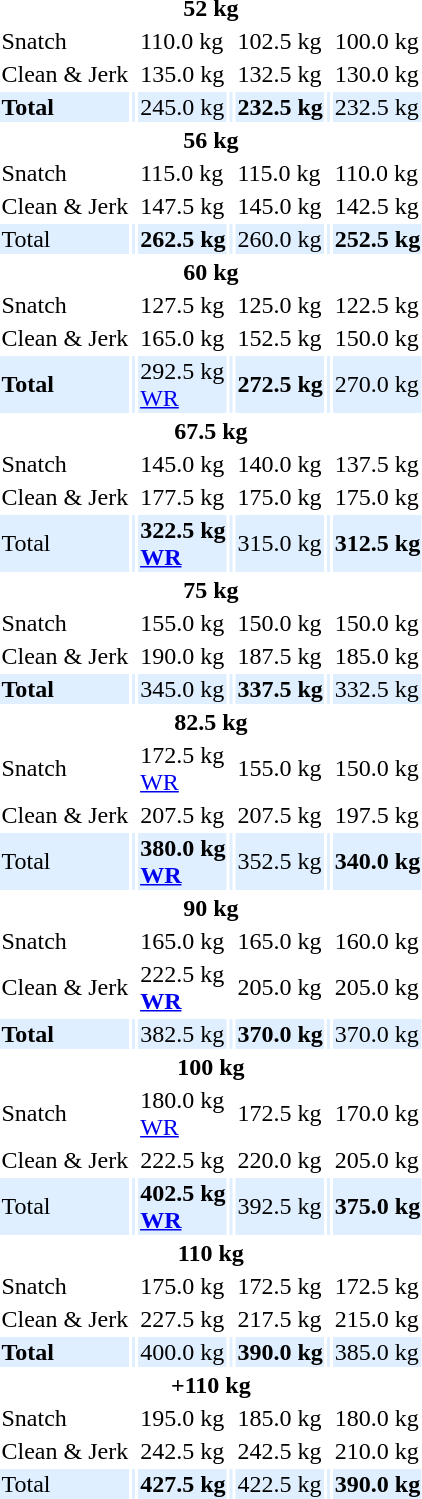<table>
<tr>
<th colspan=7>52 kg</th>
</tr>
<tr>
<td>Snatch</td>
<td></td>
<td>110.0 kg</td>
<td></td>
<td>102.5 kg</td>
<td></td>
<td>100.0 kg</td>
</tr>
<tr>
<td>Clean & Jerk</td>
<td></td>
<td>135.0 kg</td>
<td></td>
<td>132.5 kg</td>
<td></td>
<td>130.0 kg</td>
</tr>
<tr bgcolor=#dfefff>
<td><strong>Total</strong></td>
<td><strong></td>
<td></strong>245.0 kg<strong></td>
<td></strong></td>
<td><strong>232.5 kg</strong></td>
<td><strong></td>
<td></strong>232.5 kg<strong></td>
</tr>
<tr>
<th colspan=7>56 kg</th>
</tr>
<tr>
<td>Snatch</td>
<td></td>
<td>115.0 kg</td>
<td></td>
<td>115.0 kg</td>
<td></td>
<td>110.0 kg</td>
</tr>
<tr>
<td>Clean & Jerk</td>
<td></td>
<td>147.5 kg</td>
<td></td>
<td>145.0 kg</td>
<td></td>
<td>142.5 kg</td>
</tr>
<tr bgcolor=#dfefff>
<td></strong>Total<strong></td>
<td></strong></td>
<td><strong>262.5 kg</strong></td>
<td><strong></td>
<td></strong>260.0 kg<strong></td>
<td></strong></td>
<td><strong>252.5 kg</strong></td>
</tr>
<tr>
<th colspan=7>60 kg</th>
</tr>
<tr>
<td>Snatch</td>
<td></td>
<td>127.5 kg</td>
<td></td>
<td>125.0 kg</td>
<td></td>
<td>122.5 kg</td>
</tr>
<tr>
<td>Clean & Jerk</td>
<td></td>
<td>165.0 kg</td>
<td></td>
<td>152.5 kg</td>
<td></td>
<td>150.0 kg</td>
</tr>
<tr bgcolor=#dfefff>
<td><strong>Total</strong></td>
<td><strong></td>
<td></strong>292.5 kg<strong><br></strong><a href='#'>WR</a><strong></td>
<td></strong></td>
<td><strong>272.5 kg</strong></td>
<td><strong></td>
<td></strong>270.0 kg<strong></td>
</tr>
<tr>
<th colspan=7>67.5 kg</th>
</tr>
<tr>
<td>Snatch</td>
<td></td>
<td>145.0 kg</td>
<td></td>
<td>140.0 kg</td>
<td></td>
<td>137.5 kg</td>
</tr>
<tr>
<td>Clean & Jerk</td>
<td></td>
<td>177.5 kg</td>
<td></td>
<td>175.0 kg</td>
<td></td>
<td>175.0 kg</td>
</tr>
<tr bgcolor=#dfefff>
<td></strong>Total<strong></td>
<td></strong></td>
<td><strong>322.5 kg</strong><br><strong><a href='#'>WR</a></strong></td>
<td><strong></td>
<td></strong>315.0 kg<strong></td>
<td></strong></td>
<td><strong>312.5 kg</strong></td>
</tr>
<tr>
<th colspan=7>75 kg</th>
</tr>
<tr>
<td>Snatch</td>
<td></td>
<td>155.0 kg</td>
<td></td>
<td>150.0 kg</td>
<td></td>
<td>150.0 kg</td>
</tr>
<tr>
<td>Clean & Jerk</td>
<td></td>
<td>190.0 kg</td>
<td></td>
<td>187.5 kg</td>
<td></td>
<td>185.0 kg</td>
</tr>
<tr bgcolor=#dfefff>
<td><strong>Total</strong></td>
<td><strong></td>
<td></strong>345.0 kg<strong></td>
<td></strong></td>
<td><strong>337.5 kg</strong></td>
<td><strong></td>
<td></strong>332.5 kg<strong></td>
</tr>
<tr>
<th colspan=7>82.5 kg</th>
</tr>
<tr>
<td>Snatch</td>
<td></td>
<td>172.5 kg<br></strong><a href='#'>WR</a><strong></td>
<td></td>
<td>155.0 kg</td>
<td></td>
<td>150.0 kg</td>
</tr>
<tr>
<td>Clean & Jerk</td>
<td></td>
<td>207.5 kg</td>
<td></td>
<td>207.5 kg</td>
<td></td>
<td>197.5 kg</td>
</tr>
<tr bgcolor=#dfefff>
<td></strong>Total<strong></td>
<td></strong></td>
<td><strong>380.0 kg</strong><br><strong><a href='#'>WR</a></strong></td>
<td><strong></td>
<td></strong>352.5 kg<strong></td>
<td></strong></td>
<td><strong>340.0 kg</strong></td>
</tr>
<tr>
<th colspan=7>90 kg</th>
</tr>
<tr>
<td>Snatch</td>
<td></td>
<td>165.0 kg</td>
<td></td>
<td>165.0 kg</td>
<td></td>
<td>160.0 kg</td>
</tr>
<tr>
<td>Clean & Jerk</td>
<td></td>
<td>222.5 kg<br><strong><a href='#'>WR</a></strong></td>
<td></td>
<td>205.0 kg</td>
<td></td>
<td>205.0 kg</td>
</tr>
<tr bgcolor=#dfefff>
<td><strong>Total</strong></td>
<td><strong></td>
<td></strong>382.5 kg<strong></td>
<td></strong></td>
<td><strong>370.0 kg</strong></td>
<td><strong></td>
<td></strong>370.0 kg<strong></td>
</tr>
<tr>
<th colspan=7>100 kg</th>
</tr>
<tr>
<td>Snatch</td>
<td></td>
<td>180.0 kg<br></strong><a href='#'>WR</a><strong></td>
<td></td>
<td>172.5 kg</td>
<td></td>
<td>170.0 kg</td>
</tr>
<tr>
<td>Clean & Jerk</td>
<td></td>
<td>222.5 kg</td>
<td></td>
<td>220.0 kg</td>
<td></td>
<td>205.0 kg</td>
</tr>
<tr bgcolor=#dfefff>
<td></strong>Total<strong></td>
<td></strong></td>
<td><strong>402.5 kg</strong><br><strong><a href='#'>WR</a></strong></td>
<td><strong></td>
<td></strong>392.5 kg<strong></td>
<td></strong></td>
<td><strong>375.0 kg</strong></td>
</tr>
<tr>
<th colspan=7>110 kg</th>
</tr>
<tr>
<td>Snatch</td>
<td></td>
<td>175.0 kg</td>
<td></td>
<td>172.5 kg</td>
<td></td>
<td>172.5 kg</td>
</tr>
<tr>
<td>Clean & Jerk</td>
<td></td>
<td>227.5 kg</td>
<td></td>
<td>217.5 kg</td>
<td></td>
<td>215.0 kg</td>
</tr>
<tr bgcolor=#dfefff>
<td><strong>Total</strong></td>
<td><strong></td>
<td></strong>400.0 kg<strong></td>
<td></strong></td>
<td><strong>390.0 kg</strong></td>
<td><strong></td>
<td></strong>385.0 kg<strong></td>
</tr>
<tr>
<th colspan=7>+110 kg</th>
</tr>
<tr>
<td>Snatch</td>
<td></td>
<td>195.0 kg</td>
<td></td>
<td>185.0 kg</td>
<td></td>
<td>180.0 kg</td>
</tr>
<tr>
<td>Clean & Jerk</td>
<td></td>
<td>242.5 kg</td>
<td></td>
<td>242.5 kg</td>
<td></td>
<td>210.0 kg</td>
</tr>
<tr bgcolor=#dfefff>
<td></strong>Total<strong></td>
<td></strong></td>
<td><strong>427.5 kg</strong></td>
<td><strong></td>
<td></strong>422.5 kg<strong></td>
<td></strong></td>
<td><strong>390.0 kg</strong></td>
</tr>
</table>
